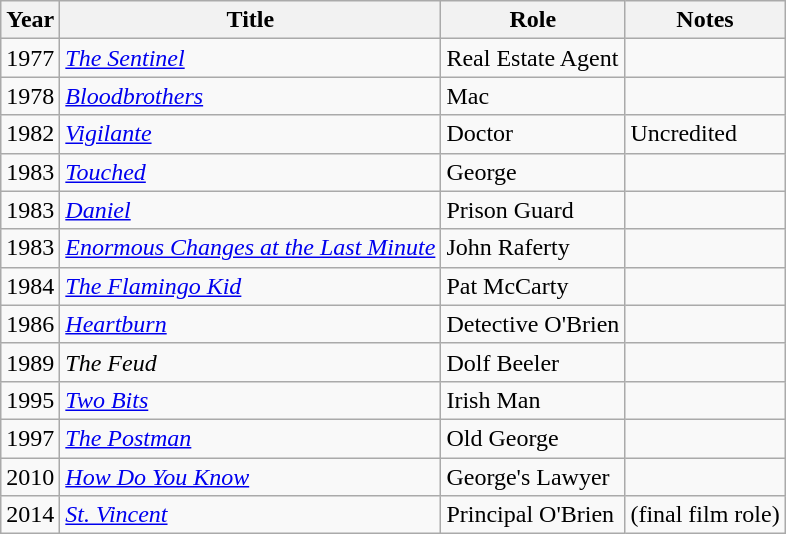<table class="wikitable">
<tr>
<th>Year</th>
<th>Title</th>
<th>Role</th>
<th>Notes</th>
</tr>
<tr>
<td>1977</td>
<td><em><a href='#'>The Sentinel</a></em></td>
<td>Real Estate Agent</td>
<td></td>
</tr>
<tr>
<td>1978</td>
<td><em><a href='#'>Bloodbrothers</a></em></td>
<td>Mac</td>
<td></td>
</tr>
<tr>
<td>1982</td>
<td><em><a href='#'>Vigilante</a></em></td>
<td>Doctor</td>
<td>Uncredited</td>
</tr>
<tr>
<td>1983</td>
<td><em><a href='#'>Touched</a></em></td>
<td>George</td>
<td></td>
</tr>
<tr>
<td>1983</td>
<td><em><a href='#'>Daniel</a></em></td>
<td>Prison Guard</td>
<td></td>
</tr>
<tr>
<td>1983</td>
<td><em><a href='#'>Enormous Changes at the Last Minute</a></em></td>
<td>John Raferty</td>
<td></td>
</tr>
<tr>
<td>1984</td>
<td><em><a href='#'>The Flamingo Kid</a></em></td>
<td>Pat McCarty</td>
<td></td>
</tr>
<tr>
<td>1986</td>
<td><em><a href='#'>Heartburn</a></em></td>
<td>Detective O'Brien</td>
<td></td>
</tr>
<tr>
<td>1989</td>
<td><em>The Feud</em></td>
<td>Dolf Beeler</td>
<td></td>
</tr>
<tr>
<td>1995</td>
<td><em><a href='#'>Two Bits</a></em></td>
<td>Irish Man</td>
<td></td>
</tr>
<tr>
<td>1997</td>
<td><em><a href='#'>The Postman</a></em></td>
<td>Old George</td>
<td></td>
</tr>
<tr>
<td>2010</td>
<td><em><a href='#'>How Do You Know</a></em></td>
<td>George's Lawyer</td>
<td></td>
</tr>
<tr>
<td>2014</td>
<td><em><a href='#'>St. Vincent</a></em></td>
<td>Principal O'Brien</td>
<td>(final film role)</td>
</tr>
</table>
